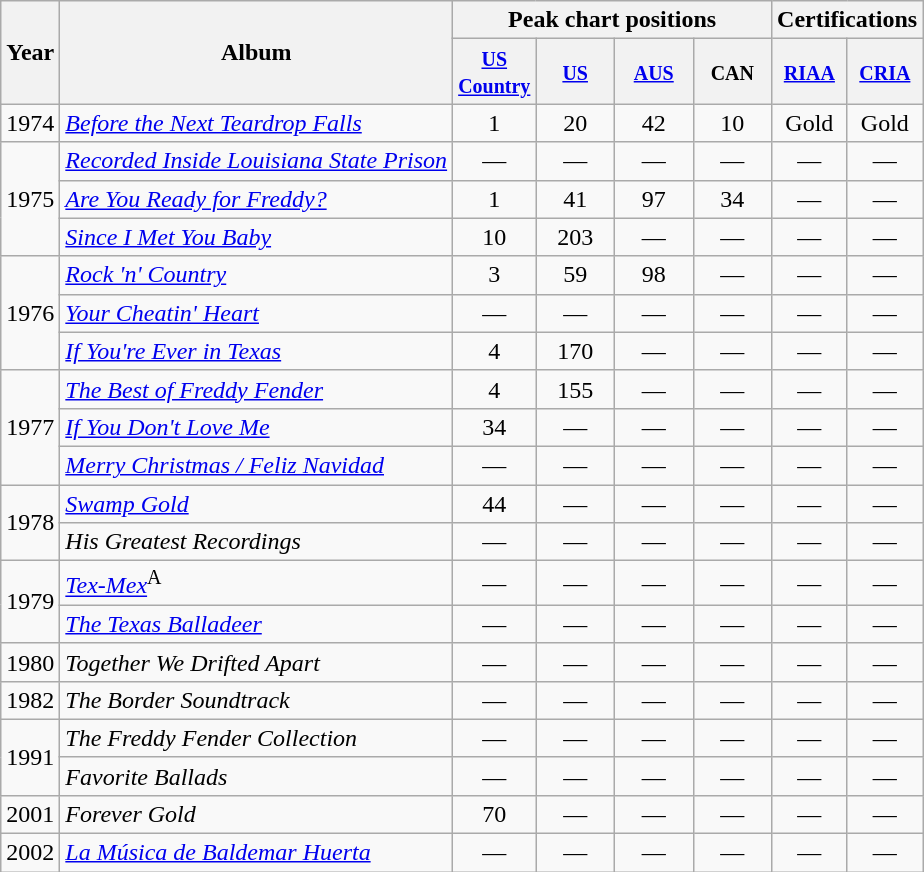<table class="wikitable">
<tr>
<th rowspan="2">Year</th>
<th rowspan="2">Album</th>
<th colspan="4">Peak chart positions</th>
<th colspan="2">Certifications</th>
</tr>
<tr>
<th style="width:45px;"><small><a href='#'>US Country</a></small></th>
<th style="width:45px;"><small><a href='#'>US</a></small></th>
<th style="width:45px;"><small><a href='#'>AUS</a></small></th>
<th style="width:45px;"><small>CAN</small></th>
<th><small><a href='#'>RIAA</a></small></th>
<th><small><a href='#'>CRIA</a></small></th>
</tr>
<tr>
<td>1974</td>
<td><em><a href='#'>Before the Next Teardrop Falls</a></em></td>
<td style="text-align:center;">1</td>
<td style="text-align:center;">20</td>
<td style="text-align:center;">42</td>
<td style="text-align:center;">10</td>
<td style="text-align:center;">Gold</td>
<td style="text-align:center;">Gold</td>
</tr>
<tr>
<td rowspan="3">1975</td>
<td><em><a href='#'>Recorded Inside Louisiana State Prison</a></em></td>
<td style="text-align:center;">—</td>
<td style="text-align:center;">—</td>
<td style="text-align:center;">—</td>
<td style="text-align:center;">—</td>
<td style="text-align:center;">—</td>
<td style="text-align:center;">—</td>
</tr>
<tr>
<td><em><a href='#'>Are You Ready for Freddy?</a></em></td>
<td style="text-align:center;">1</td>
<td style="text-align:center;">41</td>
<td style="text-align:center;">97</td>
<td style="text-align:center;">34</td>
<td style="text-align:center;">—</td>
<td style="text-align:center;">—</td>
</tr>
<tr>
<td><em><a href='#'>Since I Met You Baby</a></em></td>
<td style="text-align:center;">10</td>
<td style="text-align:center;">203</td>
<td style="text-align:center;">—</td>
<td style="text-align:center;">—</td>
<td style="text-align:center;">—</td>
<td style="text-align:center;">—</td>
</tr>
<tr>
<td rowspan="3">1976</td>
<td><em><a href='#'>Rock 'n' Country</a></em></td>
<td style="text-align:center;">3</td>
<td style="text-align:center;">59</td>
<td style="text-align:center;">98</td>
<td style="text-align:center;">—</td>
<td style="text-align:center;">—</td>
<td style="text-align:center;">—</td>
</tr>
<tr>
<td><em><a href='#'>Your Cheatin' Heart</a></em></td>
<td style="text-align:center;">—</td>
<td style="text-align:center;">—</td>
<td style="text-align:center;">—</td>
<td style="text-align:center;">—</td>
<td style="text-align:center;">—</td>
<td style="text-align:center;">—</td>
</tr>
<tr>
<td><em><a href='#'>If You're Ever in Texas</a></em></td>
<td style="text-align:center;">4</td>
<td style="text-align:center;">170</td>
<td style="text-align:center;">—</td>
<td style="text-align:center;">—</td>
<td style="text-align:center;">—</td>
<td style="text-align:center;">—</td>
</tr>
<tr>
<td rowspan="3">1977</td>
<td><em><a href='#'>The Best of Freddy Fender</a></em></td>
<td style="text-align:center;">4</td>
<td style="text-align:center;">155</td>
<td style="text-align:center;">—</td>
<td style="text-align:center;">—</td>
<td style="text-align:center;">—</td>
<td style="text-align:center;">—</td>
</tr>
<tr>
<td><em><a href='#'>If You Don't Love Me</a></em></td>
<td style="text-align:center;">34</td>
<td style="text-align:center;">—</td>
<td style="text-align:center;">—</td>
<td style="text-align:center;">—</td>
<td style="text-align:center;">—</td>
<td style="text-align:center;">—</td>
</tr>
<tr>
<td><em><a href='#'>Merry Christmas / Feliz Navidad</a></em></td>
<td style="text-align:center;">—</td>
<td style="text-align:center;">—</td>
<td style="text-align:center;">—</td>
<td style="text-align:center;">—</td>
<td style="text-align:center;">—</td>
<td style="text-align:center;">—</td>
</tr>
<tr>
<td rowspan="2">1978</td>
<td><em><a href='#'>Swamp Gold</a></em></td>
<td style="text-align:center;">44</td>
<td style="text-align:center;">—</td>
<td style="text-align:center;">—</td>
<td style="text-align:center;">—</td>
<td style="text-align:center;">—</td>
<td style="text-align:center;">—</td>
</tr>
<tr>
<td><em>His Greatest Recordings</em></td>
<td style="text-align:center;">—</td>
<td style="text-align:center;">—</td>
<td style="text-align:center;">—</td>
<td style="text-align:center;">—</td>
<td style="text-align:center;">—</td>
<td style="text-align:center;">—</td>
</tr>
<tr>
<td rowspan="2">1979</td>
<td><em><a href='#'>Tex-Mex</a></em><sup>A</sup></td>
<td style="text-align:center;">—</td>
<td style="text-align:center;">—</td>
<td style="text-align:center;">—</td>
<td style="text-align:center;">—</td>
<td style="text-align:center;">—</td>
<td style="text-align:center;">—</td>
</tr>
<tr>
<td><em><a href='#'>The Texas Balladeer</a></em></td>
<td style="text-align:center;">—</td>
<td style="text-align:center;">—</td>
<td style="text-align:center;">—</td>
<td style="text-align:center;">—</td>
<td style="text-align:center;">—</td>
<td style="text-align:center;">—</td>
</tr>
<tr>
<td>1980</td>
<td><em>Together We Drifted Apart</em></td>
<td style="text-align:center;">—</td>
<td style="text-align:center;">—</td>
<td style="text-align:center;">—</td>
<td style="text-align:center;">—</td>
<td style="text-align:center;">—</td>
<td style="text-align:center;">—</td>
</tr>
<tr>
<td>1982</td>
<td><em>The Border Soundtrack</em></td>
<td style="text-align:center;">—</td>
<td style="text-align:center;">—</td>
<td style="text-align:center;">—</td>
<td style="text-align:center;">—</td>
<td style="text-align:center;">—</td>
<td style="text-align:center;">—</td>
</tr>
<tr>
<td rowspan="2">1991</td>
<td><em>The Freddy Fender Collection</em></td>
<td style="text-align:center;">—</td>
<td style="text-align:center;">—</td>
<td style="text-align:center;">—</td>
<td style="text-align:center;">—</td>
<td style="text-align:center;">—</td>
<td style="text-align:center;">—</td>
</tr>
<tr>
<td><em>Favorite Ballads</em></td>
<td style="text-align:center;">—</td>
<td style="text-align:center;">—</td>
<td style="text-align:center;">—</td>
<td style="text-align:center;">—</td>
<td style="text-align:center;">—</td>
<td style="text-align:center;">—</td>
</tr>
<tr>
<td>2001</td>
<td><em>Forever Gold</em></td>
<td style="text-align:center;">70</td>
<td style="text-align:center;">—</td>
<td style="text-align:center;">—</td>
<td style="text-align:center;">—</td>
<td style="text-align:center;">—</td>
<td style="text-align:center;">—</td>
</tr>
<tr>
<td>2002</td>
<td><em><a href='#'>La Música de Baldemar Huerta</a></em></td>
<td style="text-align:center;">—</td>
<td style="text-align:center;">—</td>
<td style="text-align:center;">—</td>
<td style="text-align:center;">—</td>
<td style="text-align:center;">—</td>
<td style="text-align:center;">—</td>
</tr>
</table>
